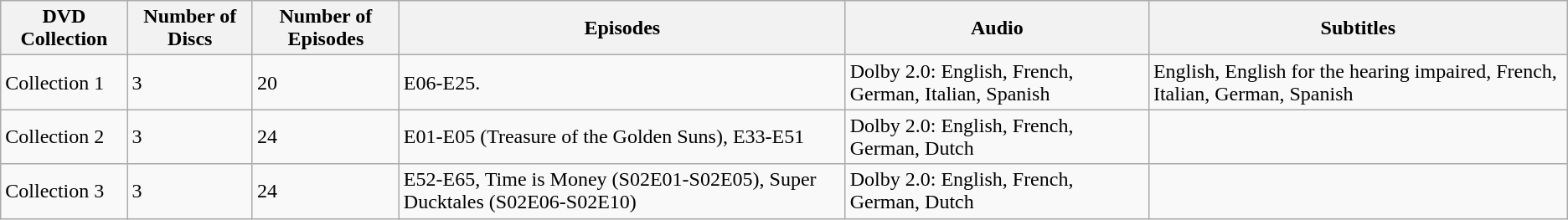<table class="wikitable" style="text-align: left;">
<tr>
<th>DVD Collection</th>
<th>Number of Discs</th>
<th>Number of Episodes</th>
<th>Episodes</th>
<th>Audio</th>
<th>Subtitles</th>
</tr>
<tr>
<td>Collection 1</td>
<td>3</td>
<td>20</td>
<td style="text-align: left;">E06-E25.</td>
<td>Dolby 2.0: English, French, German, Italian, Spanish</td>
<td>English, English for the hearing impaired, French, Italian, German, Spanish</td>
</tr>
<tr>
<td>Collection 2</td>
<td>3</td>
<td>24</td>
<td style="text-align: left;">E01-E05 (Treasure of the Golden Suns), E33-E51</td>
<td>Dolby 2.0: English, French, German, Dutch</td>
<td></td>
</tr>
<tr>
<td>Collection 3</td>
<td>3</td>
<td>24</td>
<td style="text-align: left;">E52-E65, Time is Money (S02E01-S02E05), Super Ducktales (S02E06-S02E10)</td>
<td>Dolby 2.0: English, French, German, Dutch</td>
<td></td>
</tr>
</table>
